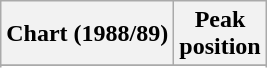<table class="wikitable sortable plainrowheaders" style="text-align:center">
<tr>
<th scope="col">Chart (1988/89)</th>
<th scope="col">Peak<br>position</th>
</tr>
<tr>
</tr>
<tr>
</tr>
<tr>
</tr>
<tr>
</tr>
<tr>
</tr>
</table>
